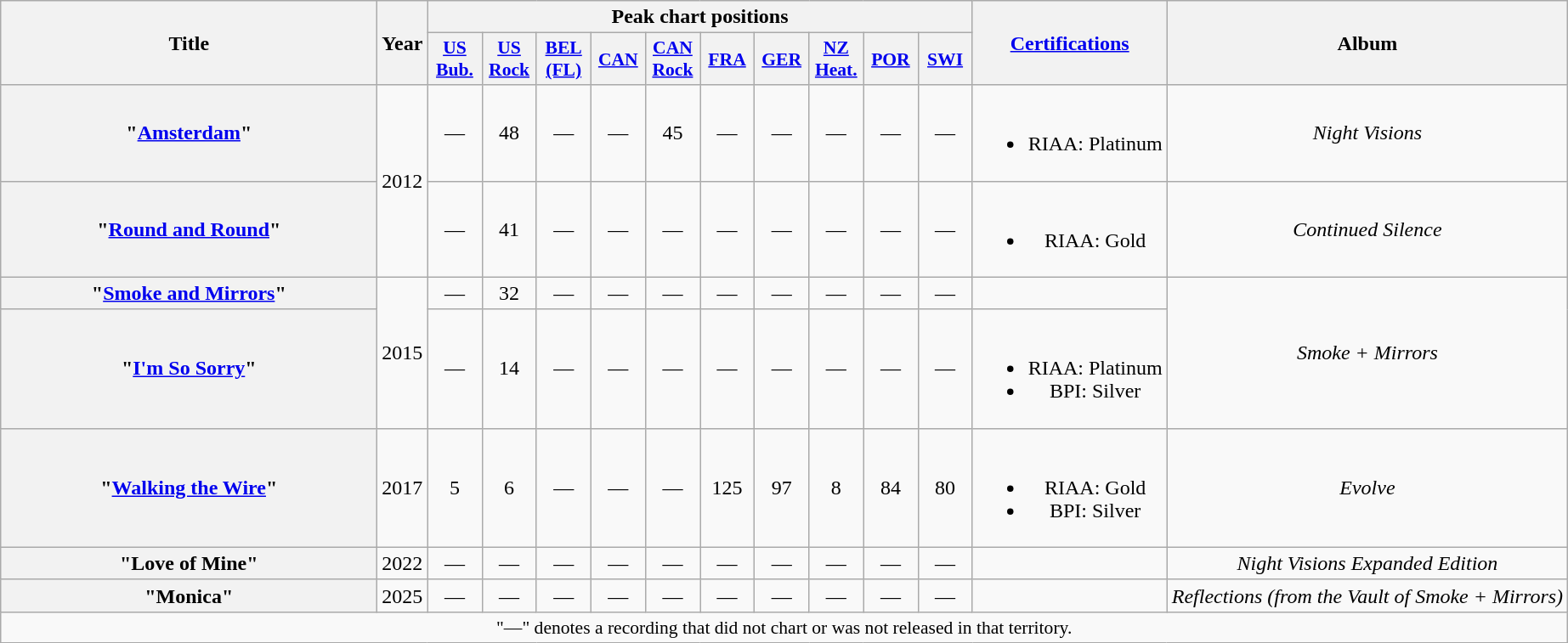<table class="wikitable plainrowheaders" style="text-align:center;">
<tr>
<th scope="col" rowspan="2" style="width:18em;">Title</th>
<th scope="col" rowspan="2">Year</th>
<th scope="col" colspan="10">Peak chart positions </th>
<th rowspan="2"><a href='#'>Certifications</a></th>
<th scope="col" rowspan="2">Album</th>
</tr>
<tr>
<th scope="col" style="width:2.5em;font-size:90%;"><a href='#'>US<br>Bub.</a><br></th>
<th scope="col" style="width:2.5em;font-size:90%;"><a href='#'>US<br>Rock</a><br></th>
<th scope="col" style="width:2.5em;font-size:90%;"><a href='#'>BEL<br>(FL)</a><br></th>
<th scope="col" style="width:2.5em;font-size:90%;"><a href='#'>CAN</a><br></th>
<th scope="col" style="width:2.5em;font-size:90%;"><a href='#'>CAN<br>Rock</a><br></th>
<th scope="col" style="width:2.5em;font-size:90%;"><a href='#'>FRA</a><br></th>
<th scope="col" style="width:2.5em;font-size:90%;"><a href='#'>GER</a><br></th>
<th scope="col" style="width:2.5em;font-size:90%;"><a href='#'>NZ<br>Heat.</a><br></th>
<th scope="col" style="width:2.5em;font-size:90%;"><a href='#'>POR</a><br></th>
<th scope="col" style="width:2.5em;font-size:90%;"><a href='#'>SWI</a><br></th>
</tr>
<tr>
<th scope="row">"<a href='#'>Amsterdam</a>"</th>
<td rowspan="2">2012</td>
<td>—</td>
<td>48</td>
<td>—</td>
<td>—</td>
<td>45</td>
<td>—</td>
<td>—</td>
<td>—</td>
<td>—</td>
<td>—</td>
<td><br><ul><li>RIAA: Platinum</li></ul></td>
<td><em>Night Visions</em></td>
</tr>
<tr>
<th scope="row">"<a href='#'>Round and Round</a>"</th>
<td>—</td>
<td>41</td>
<td>—</td>
<td>—</td>
<td>—</td>
<td>—</td>
<td>—</td>
<td>—</td>
<td>—</td>
<td>—</td>
<td><br><ul><li>RIAA: Gold</li></ul></td>
<td><em>Continued Silence</em></td>
</tr>
<tr>
<th scope="row">"<a href='#'>Smoke and Mirrors</a>"</th>
<td rowspan="2">2015</td>
<td>—</td>
<td>32</td>
<td>—</td>
<td>—</td>
<td>—</td>
<td>—</td>
<td>—</td>
<td>—</td>
<td>—</td>
<td>—</td>
<td></td>
<td rowspan="2"><em>Smoke + Mirrors</em></td>
</tr>
<tr>
<th scope="row">"<a href='#'>I'm So Sorry</a>"</th>
<td>—</td>
<td>14</td>
<td>—</td>
<td>—</td>
<td>—</td>
<td>—</td>
<td>—</td>
<td>—</td>
<td>—</td>
<td>—</td>
<td><br><ul><li>RIAA: Platinum</li><li>BPI: Silver</li></ul></td>
</tr>
<tr>
<th scope="row">"<a href='#'>Walking the Wire</a>"</th>
<td>2017</td>
<td>5</td>
<td>6</td>
<td>—</td>
<td>—</td>
<td>—</td>
<td>125</td>
<td>97</td>
<td>8</td>
<td>84</td>
<td>80</td>
<td><br><ul><li>RIAA: Gold</li><li>BPI: Silver</li></ul></td>
<td><em>Evolve</em></td>
</tr>
<tr>
<th scope="row">"Love of Mine"</th>
<td>2022</td>
<td>—</td>
<td>—</td>
<td>—</td>
<td>—</td>
<td>—</td>
<td>—</td>
<td>—</td>
<td>—</td>
<td>—</td>
<td>—</td>
<td></td>
<td><em>Night Visions Expanded Edition</em></td>
</tr>
<tr>
<th scope="row">"Monica"</th>
<td>2025</td>
<td>—</td>
<td>—</td>
<td>—</td>
<td>—</td>
<td>—</td>
<td>—</td>
<td>—</td>
<td>—</td>
<td>—</td>
<td>—</td>
<td></td>
<td><em>Reflections (from the Vault of Smoke + Mirrors)</em></td>
</tr>
<tr>
<td colspan="14" style="font-size:90%">"—" denotes a recording that did not chart or was not released in that territory.</td>
</tr>
</table>
